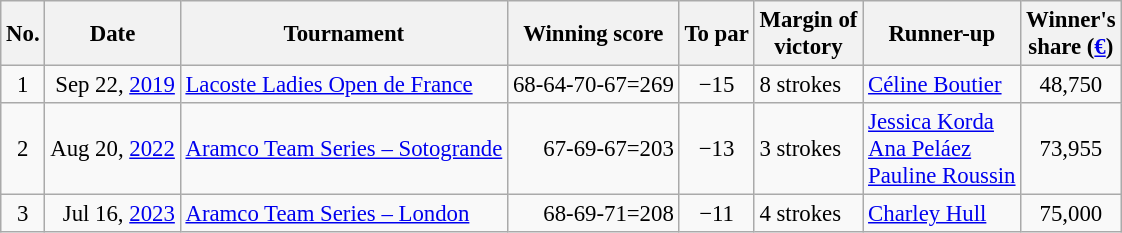<table class="wikitable" style="font-size:95%;">
<tr>
<th>No.</th>
<th>Date</th>
<th>Tournament</th>
<th>Winning score</th>
<th>To par</th>
<th>Margin of<br>victory</th>
<th>Runner-up</th>
<th>Winner's<br>share (<a href='#'>€</a>)</th>
</tr>
<tr>
<td align=center>1</td>
<td align=right>Sep 22, <a href='#'>2019</a></td>
<td><a href='#'>Lacoste Ladies Open de France</a></td>
<td align=right>68-64-70-67=269</td>
<td align=center>−15</td>
<td>8 strokes</td>
<td> <a href='#'>Céline Boutier</a></td>
<td align=center>48,750</td>
</tr>
<tr>
<td align=center>2</td>
<td align=right>Aug 20, <a href='#'>2022</a></td>
<td><a href='#'>Aramco Team Series – Sotogrande</a></td>
<td align=right>67-69-67=203</td>
<td align=center>−13</td>
<td>3 strokes</td>
<td> <a href='#'>Jessica Korda</a><br> <a href='#'>Ana Peláez</a><br> <a href='#'>Pauline Roussin</a></td>
<td align=center>73,955</td>
</tr>
<tr>
<td align=center>3</td>
<td align=right>Jul 16, <a href='#'>2023</a></td>
<td><a href='#'>Aramco Team Series – London</a></td>
<td align=right>68-69-71=208</td>
<td align=center>−11</td>
<td>4 strokes</td>
<td> <a href='#'>Charley Hull</a></td>
<td align=center>75,000</td>
</tr>
</table>
